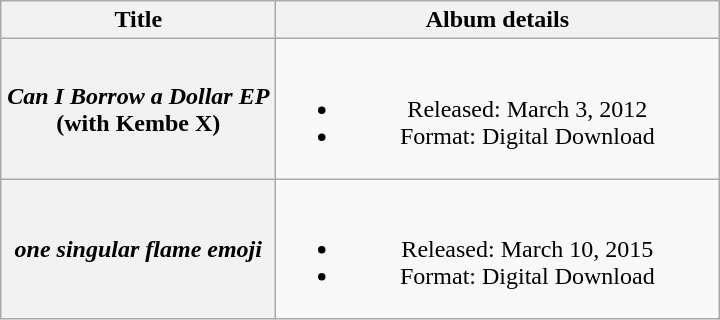<table class="wikitable plainrowheaders" style="text-align:center;">
<tr>
<th scope="col" style="width:11em;">Title</th>
<th scope="col" style="width:18em;">Album details</th>
</tr>
<tr>
<th scope="row"><em>Can I Borrow a Dollar EP</em> (with Kembe X)</th>
<td><br><ul><li>Released: March 3, 2012</li><li>Format: Digital Download</li></ul></td>
</tr>
<tr>
<th scope="row"><em>one singular flame emoji</em></th>
<td><br><ul><li>Released: March 10, 2015</li><li>Format: Digital Download</li></ul></td>
</tr>
</table>
